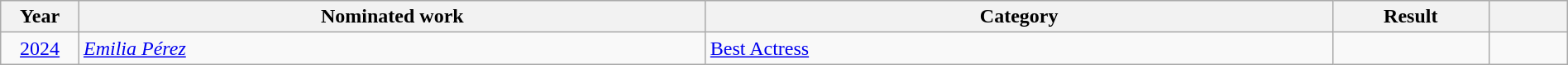<table class="wikitable plainrowheaders" style="width:100%;">
<tr>
<th scope="col" style="width:5%;">Year</th>
<th scope="col" style="width:40%;">Nominated work</th>
<th scope="col" style="width:40%;">Category</th>
<th scope="col" style="width:10%;">Result</th>
<th scope="col" style="width:5%;"></th>
</tr>
<tr>
<td style="text-align:center;"><a href='#'>2024</a></td>
<td><em><a href='#'>Emilia Pérez</a></em></td>
<td><a href='#'>Best Actress</a></td>
<td></td>
<td style="text-align:center;"></td>
</tr>
</table>
